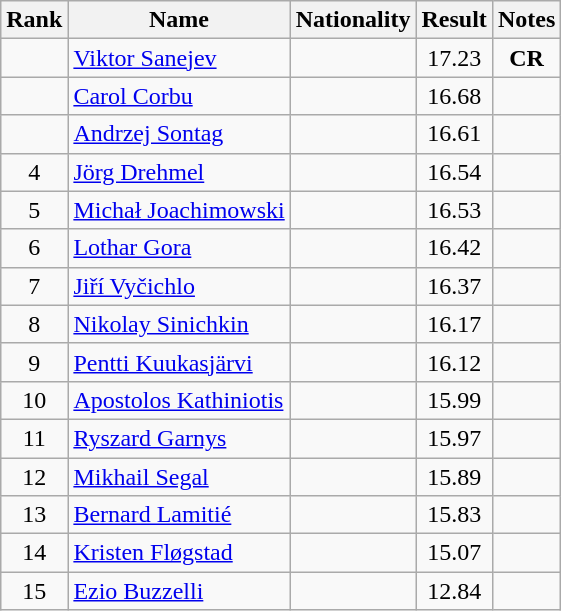<table class="wikitable sortable" style="text-align:center">
<tr>
<th>Rank</th>
<th>Name</th>
<th>Nationality</th>
<th>Result</th>
<th>Notes</th>
</tr>
<tr>
<td></td>
<td align=left><a href='#'>Viktor Sanejev</a></td>
<td align=left></td>
<td>17.23</td>
<td><strong>CR</strong></td>
</tr>
<tr>
<td></td>
<td align=left><a href='#'>Carol Corbu</a></td>
<td align=left></td>
<td>16.68</td>
<td></td>
</tr>
<tr>
<td></td>
<td align=left><a href='#'>Andrzej Sontag</a></td>
<td align=left></td>
<td>16.61</td>
<td></td>
</tr>
<tr>
<td>4</td>
<td align=left><a href='#'>Jörg Drehmel</a></td>
<td align=left></td>
<td>16.54</td>
<td></td>
</tr>
<tr>
<td>5</td>
<td align=left><a href='#'>Michał Joachimowski</a></td>
<td align=left></td>
<td>16.53</td>
<td></td>
</tr>
<tr>
<td>6</td>
<td align=left><a href='#'>Lothar Gora</a></td>
<td align=left></td>
<td>16.42</td>
<td></td>
</tr>
<tr>
<td>7</td>
<td align=left><a href='#'>Jiří Vyčichlo</a></td>
<td align=left></td>
<td>16.37</td>
<td></td>
</tr>
<tr>
<td>8</td>
<td align=left><a href='#'>Nikolay Sinichkin</a></td>
<td align=left></td>
<td>16.17</td>
<td></td>
</tr>
<tr>
<td>9</td>
<td align=left><a href='#'>Pentti Kuukasjärvi</a></td>
<td align=left></td>
<td>16.12</td>
<td></td>
</tr>
<tr>
<td>10</td>
<td align=left><a href='#'>Apostolos Kathiniotis</a></td>
<td align=left></td>
<td>15.99</td>
<td></td>
</tr>
<tr>
<td>11</td>
<td align=left><a href='#'>Ryszard Garnys</a></td>
<td align=left></td>
<td>15.97</td>
<td></td>
</tr>
<tr>
<td>12</td>
<td align=left><a href='#'>Mikhail Segal</a></td>
<td align=left></td>
<td>15.89</td>
<td></td>
</tr>
<tr>
<td>13</td>
<td align=left><a href='#'>Bernard Lamitié</a></td>
<td align=left></td>
<td>15.83</td>
<td></td>
</tr>
<tr>
<td>14</td>
<td align=left><a href='#'>Kristen Fløgstad</a></td>
<td align=left></td>
<td>15.07</td>
<td></td>
</tr>
<tr>
<td>15</td>
<td align=left><a href='#'>Ezio Buzzelli</a></td>
<td align=left></td>
<td>12.84</td>
<td></td>
</tr>
</table>
